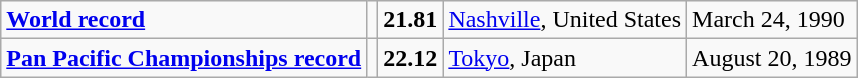<table class="wikitable">
<tr>
<td><strong><a href='#'>World record</a></strong></td>
<td></td>
<td><strong>21.81</strong></td>
<td><a href='#'>Nashville</a>, United States</td>
<td>March 24, 1990</td>
</tr>
<tr>
<td><strong><a href='#'>Pan Pacific Championships record</a></strong></td>
<td></td>
<td><strong>22.12</strong></td>
<td><a href='#'>Tokyo</a>, Japan</td>
<td>August 20, 1989</td>
</tr>
</table>
